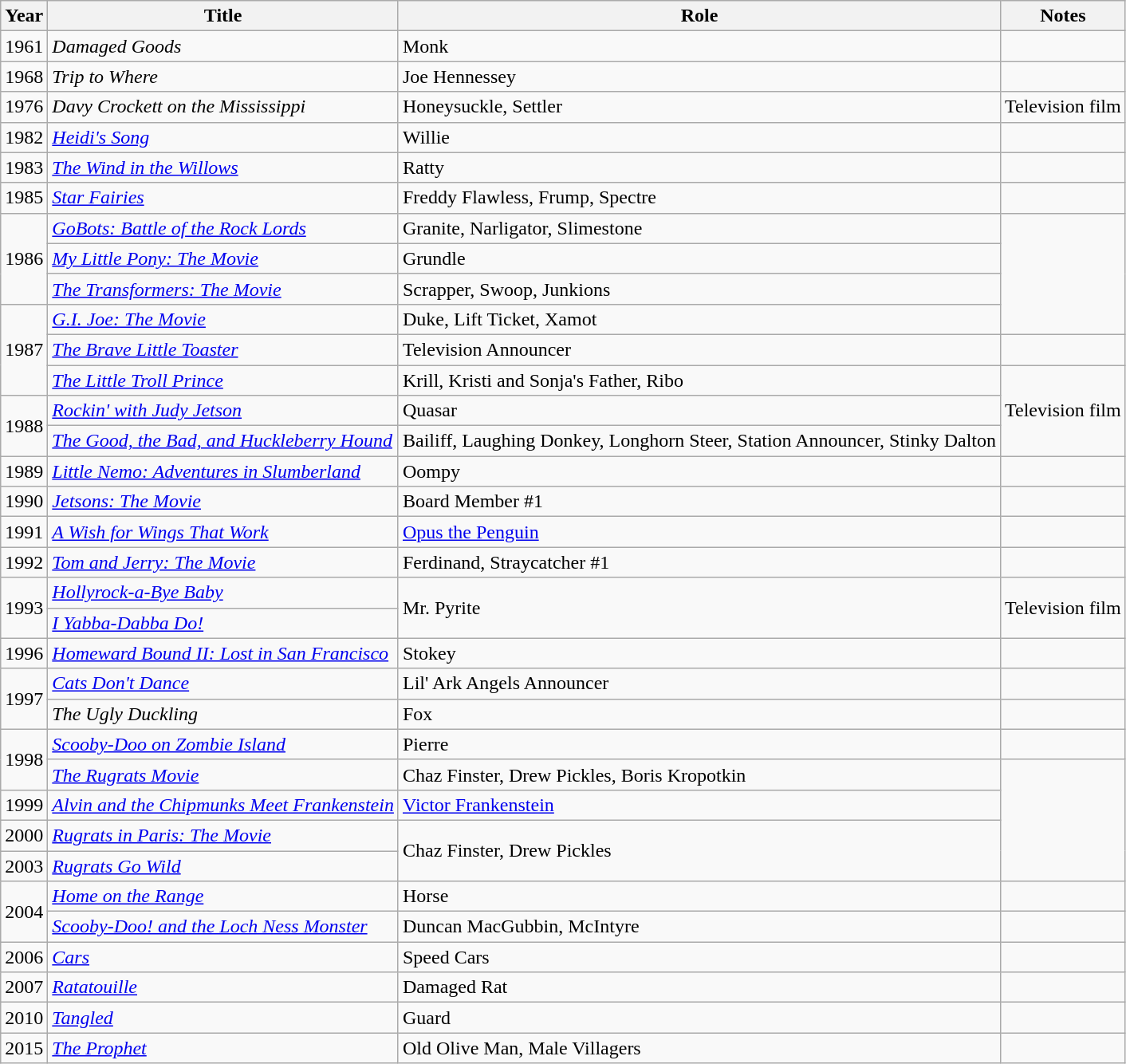<table class="wikitable">
<tr>
<th>Year</th>
<th>Title</th>
<th>Role</th>
<th>Notes</th>
</tr>
<tr>
<td>1961</td>
<td><em>Damaged Goods</em></td>
<td>Monk</td>
<td></td>
</tr>
<tr>
<td>1968</td>
<td><em>Trip to Where</em></td>
<td>Joe Hennessey</td>
<td></td>
</tr>
<tr>
<td>1976</td>
<td><em>Davy Crockett on the Mississippi</em></td>
<td>Honeysuckle, Settler</td>
<td>Television film</td>
</tr>
<tr>
<td>1982</td>
<td><em><a href='#'>Heidi's Song</a></em></td>
<td>Willie</td>
<td></td>
</tr>
<tr>
<td>1983</td>
<td><em><a href='#'>The Wind in the Willows</a></em></td>
<td>Ratty</td>
<td></td>
</tr>
<tr>
<td>1985</td>
<td><em><a href='#'>Star Fairies</a></em></td>
<td>Freddy Flawless, Frump, Spectre</td>
<td></td>
</tr>
<tr>
<td rowspan="3">1986</td>
<td><em><a href='#'>GoBots: Battle of the Rock Lords</a></em></td>
<td>Granite, Narligator, Slimestone</td>
<td rowspan="4"></td>
</tr>
<tr>
<td><em><a href='#'>My Little Pony: The Movie</a></em></td>
<td>Grundle</td>
</tr>
<tr>
<td><em><a href='#'>The Transformers: The Movie</a></em></td>
<td>Scrapper, Swoop, Junkions</td>
</tr>
<tr>
<td rowspan="3">1987</td>
<td><em><a href='#'>G.I. Joe: The Movie</a></em></td>
<td>Duke, Lift Ticket, Xamot</td>
</tr>
<tr>
<td><em><a href='#'>The Brave Little Toaster</a></em></td>
<td>Television Announcer</td>
<td></td>
</tr>
<tr>
<td><em><a href='#'>The Little Troll Prince</a></em></td>
<td>Krill, Kristi and Sonja's Father, Ribo</td>
<td rowspan="3">Television film</td>
</tr>
<tr>
<td rowspan="2">1988</td>
<td><em><a href='#'>Rockin' with Judy Jetson</a></em></td>
<td>Quasar</td>
</tr>
<tr>
<td><em><a href='#'>The Good, the Bad, and Huckleberry Hound</a></em></td>
<td>Bailiff, Laughing Donkey, Longhorn Steer, Station Announcer, Stinky Dalton</td>
</tr>
<tr>
<td>1989</td>
<td><em><a href='#'>Little Nemo: Adventures in Slumberland</a></em></td>
<td>Oompy</td>
<td></td>
</tr>
<tr>
<td>1990</td>
<td><em><a href='#'>Jetsons: The Movie</a></em></td>
<td>Board Member #1</td>
<td></td>
</tr>
<tr>
<td>1991</td>
<td><em><a href='#'>A Wish for Wings That Work</a></em></td>
<td><a href='#'>Opus the Penguin</a></td>
<td></td>
</tr>
<tr>
<td>1992</td>
<td><em><a href='#'>Tom and Jerry: The Movie</a></em></td>
<td>Ferdinand, Straycatcher #1</td>
<td></td>
</tr>
<tr>
<td rowspan="2">1993</td>
<td><em><a href='#'>Hollyrock-a-Bye Baby</a></em></td>
<td rowspan="2">Mr. Pyrite</td>
<td rowspan="2">Television film</td>
</tr>
<tr>
<td><em><a href='#'>I Yabba-Dabba Do!</a></em></td>
</tr>
<tr>
<td>1996</td>
<td><em><a href='#'>Homeward Bound II: Lost in San Francisco</a></em></td>
<td>Stokey</td>
<td></td>
</tr>
<tr>
<td rowspan="2">1997</td>
<td><em><a href='#'>Cats Don't Dance</a></em></td>
<td>Lil' Ark Angels Announcer</td>
<td></td>
</tr>
<tr>
<td><em>The Ugly Duckling</em></td>
<td>Fox</td>
<td></td>
</tr>
<tr>
<td rowspan="2">1998</td>
<td><em><a href='#'>Scooby-Doo on Zombie Island</a></em></td>
<td>Pierre</td>
<td></td>
</tr>
<tr>
<td><em><a href='#'>The Rugrats Movie</a></em></td>
<td>Chaz Finster, Drew Pickles, Boris Kropotkin</td>
<td rowspan="4"></td>
</tr>
<tr>
<td>1999</td>
<td><em><a href='#'>Alvin and the Chipmunks Meet Frankenstein</a></em></td>
<td><a href='#'>Victor Frankenstein</a></td>
</tr>
<tr>
<td>2000</td>
<td><em><a href='#'>Rugrats in Paris: The Movie</a></em></td>
<td rowspan="2">Chaz Finster, Drew Pickles</td>
</tr>
<tr>
<td>2003</td>
<td><em><a href='#'>Rugrats Go Wild</a></em></td>
</tr>
<tr>
<td rowspan="2">2004</td>
<td><em><a href='#'>Home on the Range</a></em></td>
<td>Horse</td>
<td></td>
</tr>
<tr>
<td><em><a href='#'>Scooby-Doo! and the Loch Ness Monster</a></em></td>
<td>Duncan MacGubbin, McIntyre</td>
<td></td>
</tr>
<tr>
<td>2006</td>
<td><em><a href='#'>Cars</a></em></td>
<td>Speed Cars</td>
<td></td>
</tr>
<tr>
<td>2007</td>
<td><em><a href='#'>Ratatouille</a></em></td>
<td>Damaged Rat</td>
<td></td>
</tr>
<tr>
<td>2010</td>
<td><em><a href='#'>Tangled</a></em></td>
<td>Guard</td>
<td></td>
</tr>
<tr>
<td>2015</td>
<td><em><a href='#'>The Prophet</a></em></td>
<td>Old Olive Man, Male Villagers</td>
<td></td>
</tr>
</table>
